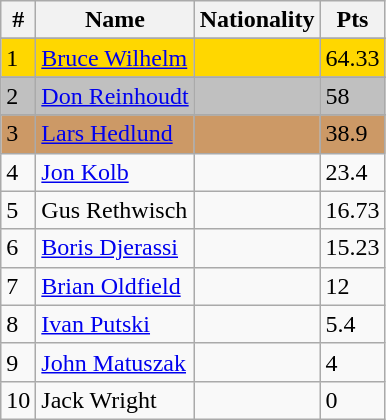<table class="wikitable">
<tr>
<th>#</th>
<th>Name</th>
<th>Nationality</th>
<th>Pts</th>
</tr>
<tr>
</tr>
<tr style="background:gold;">
<td>1</td>
<td><a href='#'>Bruce Wilhelm</a></td>
<td></td>
<td>64.33</td>
</tr>
<tr>
</tr>
<tr style="background:silver;">
<td>2</td>
<td><a href='#'>Don Reinhoudt</a></td>
<td></td>
<td>58</td>
</tr>
<tr>
</tr>
<tr style="background:#c96;">
<td>3</td>
<td><a href='#'>Lars Hedlund</a></td>
<td></td>
<td>38.9</td>
</tr>
<tr>
<td>4</td>
<td><a href='#'>Jon Kolb</a></td>
<td></td>
<td>23.4</td>
</tr>
<tr>
<td>5</td>
<td>Gus Rethwisch</td>
<td></td>
<td>16.73</td>
</tr>
<tr>
<td>6</td>
<td><a href='#'>Boris Djerassi</a></td>
<td></td>
<td>15.23</td>
</tr>
<tr>
<td>7</td>
<td><a href='#'>Brian Oldfield</a></td>
<td></td>
<td>12</td>
</tr>
<tr>
<td>8</td>
<td><a href='#'>Ivan Putski</a></td>
<td></td>
<td>5.4</td>
</tr>
<tr>
<td>9</td>
<td><a href='#'>John Matuszak</a></td>
<td></td>
<td>4</td>
</tr>
<tr>
<td>10</td>
<td>Jack Wright</td>
<td></td>
<td>0</td>
</tr>
</table>
